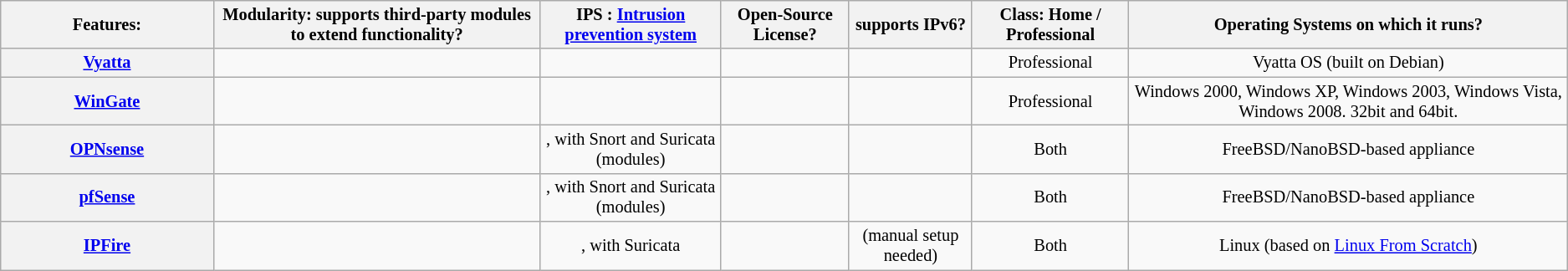<table class="wikitable sortable" style="font-size: 85%; text-align: center; width: auto;">
<tr>
<th style="width: 12em">Features:</th>
<th>Modularity: supports third-party modules to extend functionality?</th>
<th>IPS : <a href='#'>Intrusion prevention system</a></th>
<th>Open-Source License?</th>
<th>supports IPv6?</th>
<th>Class: Home / Professional</th>
<th>Operating Systems on which it runs?</th>
</tr>
<tr>
<th><a href='#'>Vyatta</a></th>
<td></td>
<td></td>
<td></td>
<td></td>
<td>Professional</td>
<td>Vyatta OS (built on Debian)</td>
</tr>
<tr>
<th><a href='#'>WinGate</a></th>
<td></td>
<td></td>
<td></td>
<td></td>
<td>Professional</td>
<td>Windows 2000, Windows XP, Windows 2003, Windows Vista, Windows 2008. 32bit and 64bit.</td>
</tr>
<tr>
<th><a href='#'>OPNsense</a></th>
<td></td>
<td>, with Snort and Suricata (modules)</td>
<td></td>
<td></td>
<td>Both</td>
<td>FreeBSD/NanoBSD-based appliance</td>
</tr>
<tr>
<th><a href='#'>pfSense</a></th>
<td></td>
<td>, with Snort and Suricata (modules)</td>
<td></td>
<td></td>
<td>Both</td>
<td>FreeBSD/NanoBSD-based appliance</td>
</tr>
<tr>
<th><a href='#'>IPFire</a></th>
<td></td>
<td>, with Suricata</td>
<td></td>
<td> (manual setup needed)</td>
<td>Both</td>
<td>Linux (based on <a href='#'>Linux From Scratch</a>)</td>
</tr>
</table>
